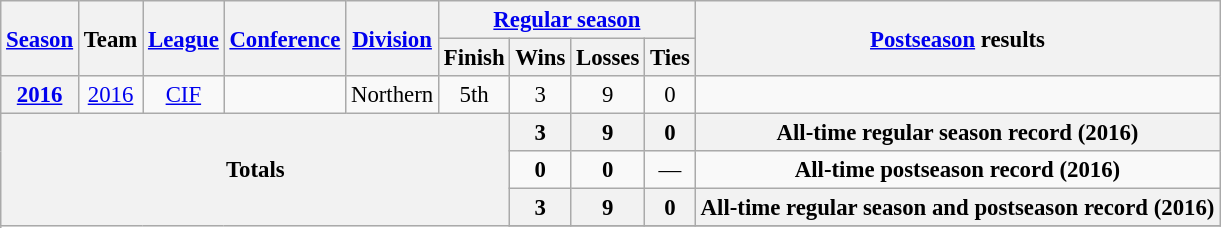<table class="wikitable" style="font-size: 95%;">
<tr>
<th rowspan="2"><a href='#'>Season</a></th>
<th rowspan="2">Team</th>
<th rowspan="2"><a href='#'>League</a></th>
<th rowspan="2"><a href='#'>Conference</a></th>
<th rowspan="2"><a href='#'>Division</a></th>
<th colspan="4"><a href='#'>Regular season</a></th>
<th rowspan="2"><a href='#'>Postseason</a> results</th>
</tr>
<tr>
<th>Finish</th>
<th>Wins</th>
<th>Losses</th>
<th>Ties</th>
</tr>
<tr background:#fcc;">
<th style="text-align:center;"><a href='#'>2016</a></th>
<td style="text-align:center;"><a href='#'>2016</a></td>
<td style="text-align:center;"><a href='#'>CIF</a></td>
<td style="text-align:center;"></td>
<td style="text-align:center;">Northern</td>
<td style="text-align:center;">5th</td>
<td style="text-align:center;">3</td>
<td style="text-align:center;">9</td>
<td style="text-align:center;">0</td>
<td></td>
</tr>
<tr>
<th style="text-align:center;" rowspan="5" colspan="6">Totals</th>
<th style="text-align:center;"><strong>3</strong></th>
<th style="text-align:center;"><strong>9</strong></th>
<th style="text-align:center;"><strong>0</strong></th>
<th style="text-align:center;" colspan="3"><strong>All-time regular season record (2016)</strong></th>
</tr>
<tr style="text-align:center;">
<td><strong>0</strong></td>
<td><strong>0</strong></td>
<td>—</td>
<td colspan="3"><strong>All-time postseason record (2016)</strong></td>
</tr>
<tr>
<th style="text-align:center;"><strong>3</strong></th>
<th style="text-align:center;"><strong>9</strong></th>
<th style="text-align:center;"><strong>0</strong></th>
<th style="text-align:center;" colspan="3"><strong>All-time regular season and postseason record (2016)</strong></th>
</tr>
<tr>
</tr>
</table>
